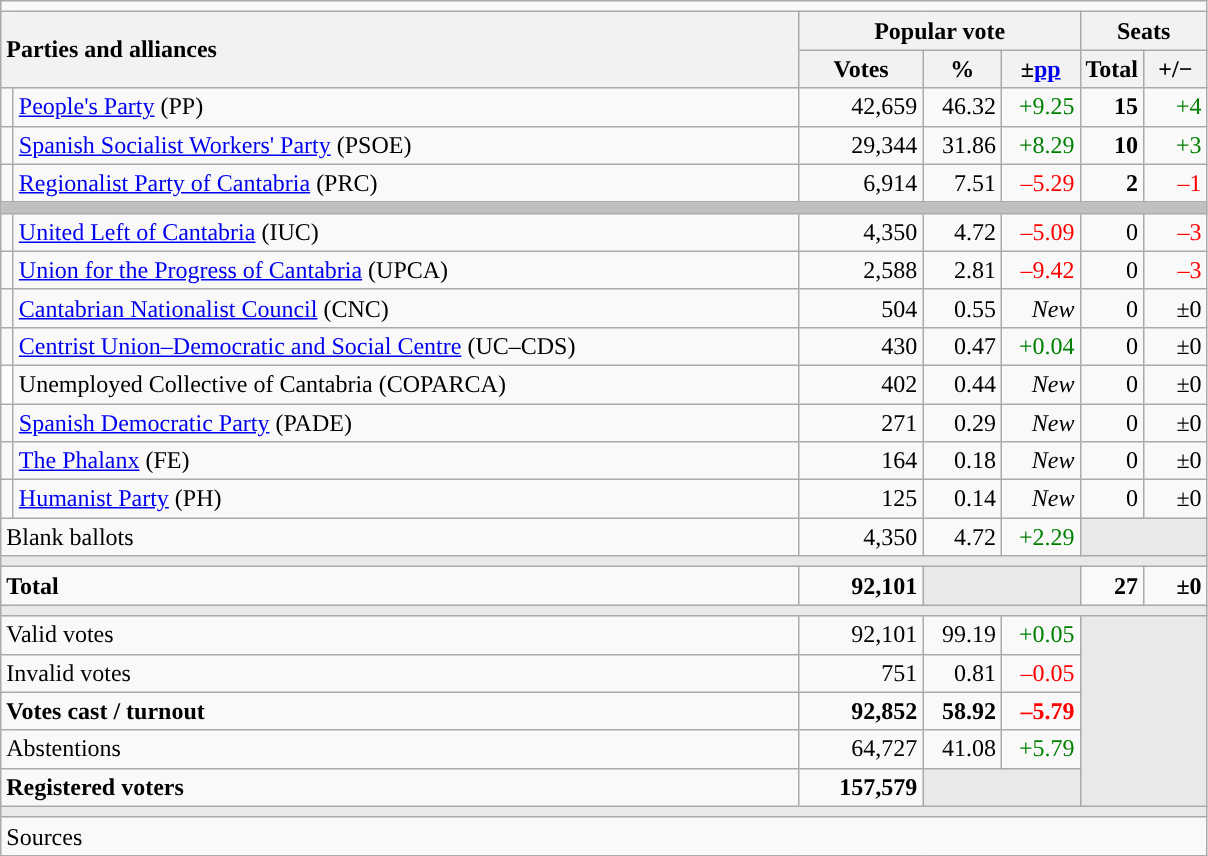<table class="wikitable" style="text-align:right;">
<tr>
<td colspan="7"></td>
</tr>
<tr>
<th style="text-align:left;" rowspan="2" colspan="2" width="525">Parties and alliances</th>
<th colspan="3">Popular vote</th>
<th colspan="2">Seats</th>
</tr>
<tr>
<th width="75">Votes</th>
<th width="45">%</th>
<th width="45">±<a href='#'>pp</a></th>
<th width="35">Total</th>
<th width="35">+/−</th>
</tr>
<tr>
<td width="1" style="color:inherit;background:"></td>
<td align="left"><a href='#'>People's Party</a> (PP)</td>
<td>42,659</td>
<td>46.32</td>
<td style="color:green;">+9.25</td>
<td><strong>15</strong></td>
<td style="color:green;">+4</td>
</tr>
<tr>
<td style="color:inherit;background:"></td>
<td align="left"><a href='#'>Spanish Socialist Workers' Party</a> (PSOE)</td>
<td>29,344</td>
<td>31.86</td>
<td style="color:green;">+8.29</td>
<td><strong>10</strong></td>
<td style="color:green;">+3</td>
</tr>
<tr>
<td style="color:inherit;background:"></td>
<td align="left"><a href='#'>Regionalist Party of Cantabria</a> (PRC)</td>
<td>6,914</td>
<td>7.51</td>
<td style="color:red;">–5.29</td>
<td><strong>2</strong></td>
<td style="color:red;">–1</td>
</tr>
<tr>
<td colspan="7" bgcolor="#C0C0C0"></td>
</tr>
<tr>
<td style="color:inherit;background:"></td>
<td align="left"><a href='#'>United Left of Cantabria</a> (IUC)</td>
<td>4,350</td>
<td>4.72</td>
<td style="color:red;">–5.09</td>
<td>0</td>
<td style="color:red;">–3</td>
</tr>
<tr>
<td style="color:inherit;background:"></td>
<td align="left"><a href='#'>Union for the Progress of Cantabria</a> (UPCA)</td>
<td>2,588</td>
<td>2.81</td>
<td style="color:red;">–9.42</td>
<td>0</td>
<td style="color:red;">–3</td>
</tr>
<tr>
<td style="color:inherit;background:"></td>
<td align="left"><a href='#'>Cantabrian Nationalist Council</a> (CNC)</td>
<td>504</td>
<td>0.55</td>
<td><em>New</em></td>
<td>0</td>
<td>±0</td>
</tr>
<tr>
<td style="color:inherit;background:"></td>
<td align="left"><a href='#'>Centrist Union–Democratic and Social Centre</a> (UC–CDS)</td>
<td>430</td>
<td>0.47</td>
<td style="color:green;">+0.04</td>
<td>0</td>
<td>±0</td>
</tr>
<tr>
<td bgcolor="white"></td>
<td align="left">Unemployed Collective of Cantabria (COPARCA)</td>
<td>402</td>
<td>0.44</td>
<td><em>New</em></td>
<td>0</td>
<td>±0</td>
</tr>
<tr>
<td style="color:inherit;background:"></td>
<td align="left"><a href='#'>Spanish Democratic Party</a> (PADE)</td>
<td>271</td>
<td>0.29</td>
<td><em>New</em></td>
<td>0</td>
<td>±0</td>
</tr>
<tr>
<td style="color:inherit;background:"></td>
<td align="left"><a href='#'>The Phalanx</a> (FE)</td>
<td>164</td>
<td>0.18</td>
<td><em>New</em></td>
<td>0</td>
<td>±0</td>
</tr>
<tr>
<td style="color:inherit;background:"></td>
<td align="left"><a href='#'>Humanist Party</a> (PH)</td>
<td>125</td>
<td>0.14</td>
<td><em>New</em></td>
<td>0</td>
<td>±0</td>
</tr>
<tr>
<td align="left" colspan="2">Blank ballots</td>
<td>4,350</td>
<td>4.72</td>
<td style="color:green;">+2.29</td>
<td bgcolor="#E9E9E9" colspan="2"></td>
</tr>
<tr>
<td colspan="7" bgcolor="#E9E9E9"></td>
</tr>
<tr style="font-weight:bold;">
<td align="left" colspan="2">Total</td>
<td>92,101</td>
<td bgcolor="#E9E9E9" colspan="2"></td>
<td>27</td>
<td>±0</td>
</tr>
<tr>
<td colspan="7" bgcolor="#E9E9E9"></td>
</tr>
<tr>
<td align="left" colspan="2">Valid votes</td>
<td>92,101</td>
<td>99.19</td>
<td style="color:green;">+0.05</td>
<td bgcolor="#E9E9E9" colspan="2" rowspan="5"></td>
</tr>
<tr>
<td align="left" colspan="2">Invalid votes</td>
<td>751</td>
<td>0.81</td>
<td style="color:red;">–0.05</td>
</tr>
<tr style="font-weight:bold;">
<td align="left" colspan="2">Votes cast / turnout</td>
<td>92,852</td>
<td>58.92</td>
<td style="color:red;">–5.79</td>
</tr>
<tr>
<td align="left" colspan="2">Abstentions</td>
<td>64,727</td>
<td>41.08</td>
<td style="color:green;">+5.79</td>
</tr>
<tr style="font-weight:bold;">
<td align="left" colspan="2">Registered voters</td>
<td>157,579</td>
<td bgcolor="#E9E9E9" colspan="2"></td>
</tr>
<tr>
<td colspan="7" bgcolor="#E9E9E9"></td>
</tr>
<tr>
<td align="left" colspan="7">Sources</td>
</tr>
</table>
